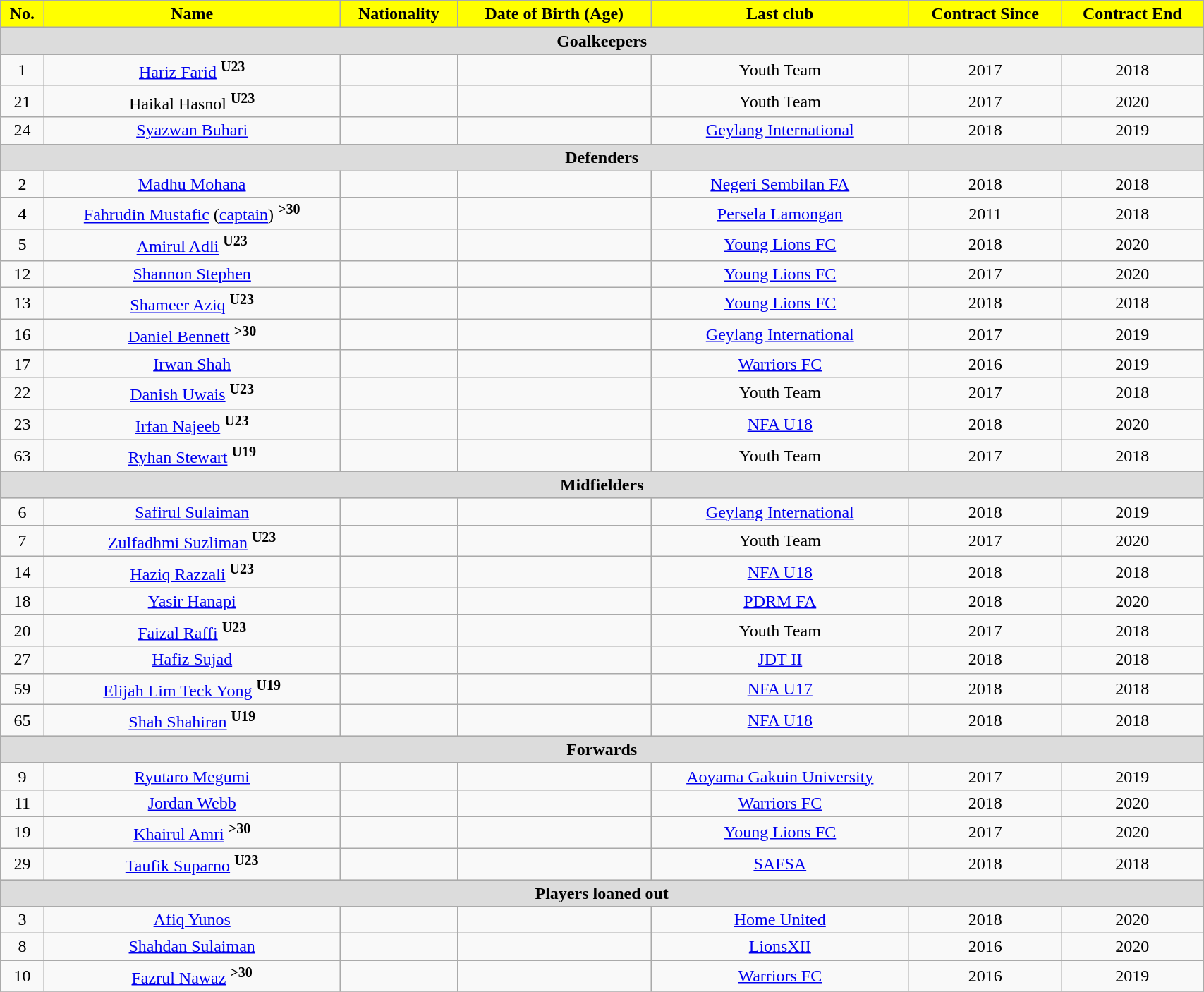<table class="wikitable" style="text-align:center; font-size:100%; width:90%;">
<tr>
<th style="background:#FFFF00; color:black; text-align:center;">No.</th>
<th style="background:#FFFF00; color:black; text-align:center;">Name</th>
<th style="background:#FFFF00; color:black; text-align:center;">Nationality</th>
<th style="background:#FFFF00; color:black; text-align:center;">Date of Birth (Age)</th>
<th style="background:#FFFF00; color:black; text-align:center;">Last club</th>
<th style="background:#FFFF00; color:black; text-align:center;">Contract Since</th>
<th style="background:#FFFF00; color:black; text-align:center;">Contract End</th>
</tr>
<tr>
<th colspan="8" style="background:#dcdcdc; text-align:center;">Goalkeepers</th>
</tr>
<tr>
<td>1</td>
<td><a href='#'>Hariz Farid</a> <sup><strong>U23</strong></sup></td>
<td></td>
<td></td>
<td>Youth Team</td>
<td>2017</td>
<td>2018</td>
</tr>
<tr>
<td>21</td>
<td>Haikal Hasnol <sup><strong>U23</strong></sup></td>
<td></td>
<td></td>
<td>Youth Team</td>
<td>2017</td>
<td>2020</td>
</tr>
<tr>
<td>24</td>
<td><a href='#'>Syazwan Buhari</a></td>
<td></td>
<td></td>
<td> <a href='#'>Geylang International</a></td>
<td>2018</td>
<td>2019</td>
</tr>
<tr>
<th colspan="8" style="background:#dcdcdc; text-align:center;">Defenders</th>
</tr>
<tr>
<td>2</td>
<td><a href='#'>Madhu Mohana</a></td>
<td></td>
<td></td>
<td> <a href='#'>Negeri Sembilan FA</a></td>
<td>2018</td>
<td>2018</td>
</tr>
<tr>
<td>4</td>
<td><a href='#'>Fahrudin Mustafic</a> (<a href='#'>captain</a>) <sup><strong>>30</strong></sup></td>
<td></td>
<td></td>
<td> <a href='#'>Persela Lamongan</a></td>
<td>2011</td>
<td>2018</td>
</tr>
<tr>
<td>5</td>
<td><a href='#'>Amirul Adli</a> <sup><strong>U23</strong></sup></td>
<td></td>
<td></td>
<td> <a href='#'>Young Lions FC</a></td>
<td>2018</td>
<td>2020</td>
</tr>
<tr>
<td>12</td>
<td><a href='#'>Shannon Stephen</a></td>
<td></td>
<td></td>
<td> <a href='#'>Young Lions FC</a></td>
<td>2017</td>
<td>2020</td>
</tr>
<tr>
<td>13</td>
<td><a href='#'>Shameer Aziq</a> <sup><strong>U23</strong></sup></td>
<td></td>
<td></td>
<td> <a href='#'>Young Lions FC</a></td>
<td>2018</td>
<td>2018</td>
</tr>
<tr>
<td>16</td>
<td><a href='#'>Daniel Bennett</a> <sup><strong>>30</strong></sup></td>
<td></td>
<td></td>
<td> <a href='#'>Geylang International</a></td>
<td>2017</td>
<td>2019</td>
</tr>
<tr>
<td>17</td>
<td><a href='#'>Irwan Shah</a></td>
<td></td>
<td></td>
<td> <a href='#'>Warriors FC</a></td>
<td>2016</td>
<td>2019</td>
</tr>
<tr>
<td>22</td>
<td><a href='#'>Danish Uwais</a> <sup><strong>U23</strong></sup></td>
<td></td>
<td></td>
<td>Youth Team</td>
<td>2017</td>
<td>2018</td>
</tr>
<tr>
<td>23</td>
<td><a href='#'>Irfan Najeeb</a> <sup><strong>U23</strong></sup></td>
<td></td>
<td></td>
<td> <a href='#'>NFA U18</a></td>
<td>2018</td>
<td>2020</td>
</tr>
<tr>
<td>63</td>
<td><a href='#'>Ryhan Stewart</a> <sup><strong>U19</strong></sup></td>
<td></td>
<td></td>
<td>Youth Team</td>
<td>2017</td>
<td>2018</td>
</tr>
<tr>
<th colspan="8" style="background:#dcdcdc; text-align:center;">Midfielders</th>
</tr>
<tr>
<td>6</td>
<td><a href='#'>Safirul Sulaiman</a></td>
<td></td>
<td></td>
<td> <a href='#'>Geylang International</a></td>
<td>2018</td>
<td>2019</td>
</tr>
<tr>
<td>7</td>
<td><a href='#'>Zulfadhmi Suzliman</a> <sup><strong>U23</strong></sup></td>
<td></td>
<td></td>
<td>Youth Team</td>
<td>2017</td>
<td>2020</td>
</tr>
<tr>
<td>14</td>
<td><a href='#'>Haziq Razzali</a> <sup><strong>U23</strong></sup></td>
<td></td>
<td></td>
<td> <a href='#'>NFA U18</a></td>
<td>2018</td>
<td>2018</td>
</tr>
<tr>
<td>18</td>
<td><a href='#'>Yasir Hanapi</a></td>
<td></td>
<td></td>
<td> <a href='#'>PDRM FA</a></td>
<td>2018</td>
<td>2020</td>
</tr>
<tr>
<td>20</td>
<td><a href='#'>Faizal Raffi</a> <sup><strong>U23</strong></sup></td>
<td></td>
<td></td>
<td>Youth Team</td>
<td>2017</td>
<td>2018</td>
</tr>
<tr>
<td>27</td>
<td><a href='#'>Hafiz Sujad</a></td>
<td></td>
<td></td>
<td> <a href='#'>JDT II</a></td>
<td>2018</td>
<td>2018</td>
</tr>
<tr>
<td>59</td>
<td><a href='#'>Elijah Lim Teck Yong</a> <sup><strong>U19</strong></sup></td>
<td></td>
<td></td>
<td> <a href='#'>NFA U17</a></td>
<td>2018</td>
<td>2018</td>
</tr>
<tr>
<td>65</td>
<td><a href='#'>Shah Shahiran</a> <sup><strong>U19</strong></sup></td>
<td></td>
<td></td>
<td> <a href='#'>NFA U18</a></td>
<td>2018</td>
<td>2018</td>
</tr>
<tr>
<th colspan="8" style="background:#dcdcdc; text-align:center;">Forwards</th>
</tr>
<tr>
<td>9</td>
<td><a href='#'>Ryutaro Megumi</a></td>
<td></td>
<td></td>
<td> <a href='#'>Aoyama Gakuin University</a></td>
<td>2017</td>
<td>2019</td>
</tr>
<tr>
<td>11</td>
<td><a href='#'>Jordan Webb</a></td>
<td></td>
<td></td>
<td> <a href='#'>Warriors FC</a></td>
<td>2018</td>
<td>2020</td>
</tr>
<tr>
<td>19</td>
<td><a href='#'>Khairul Amri</a> <sup><strong>>30</strong></sup></td>
<td></td>
<td></td>
<td> <a href='#'>Young Lions FC</a></td>
<td>2017</td>
<td>2020</td>
</tr>
<tr>
<td>29</td>
<td><a href='#'>Taufik Suparno</a> <sup><strong>U23</strong></sup></td>
<td></td>
<td></td>
<td> <a href='#'>SAFSA</a></td>
<td>2018</td>
<td>2018</td>
</tr>
<tr>
<th colspan="8" style="background:#dcdcdc; text-align:center;">Players loaned out</th>
</tr>
<tr>
<td>3</td>
<td><a href='#'>Afiq Yunos</a></td>
<td></td>
<td></td>
<td> <a href='#'>Home United</a></td>
<td>2018</td>
<td>2020</td>
</tr>
<tr>
<td>8</td>
<td><a href='#'>Shahdan Sulaiman</a></td>
<td></td>
<td></td>
<td> <a href='#'>LionsXII</a></td>
<td>2016</td>
<td>2020</td>
</tr>
<tr>
<td>10</td>
<td><a href='#'>Fazrul Nawaz</a> <sup><strong>>30</strong></sup></td>
<td></td>
<td></td>
<td> <a href='#'>Warriors FC</a></td>
<td>2016</td>
<td>2019</td>
</tr>
<tr>
</tr>
</table>
